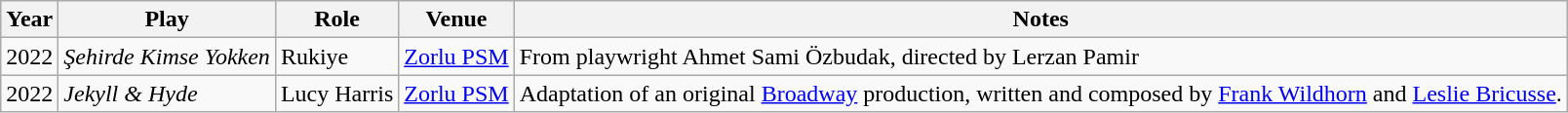<table class="wikitable sortable">
<tr>
<th scope="col">Year</th>
<th scope="col">Play</th>
<th scope="col">Role</th>
<th scope="col">Venue</th>
<th scope="col">Notes</th>
</tr>
<tr>
<td>2022</td>
<td><em>Şehirde Kimse Yokken</em></td>
<td>Rukiye</td>
<td><a href='#'>Zorlu PSM</a></td>
<td>From playwright Ahmet Sami Özbudak, directed by Lerzan Pamir</td>
</tr>
<tr>
<td>2022</td>
<td><em>Jekyll & Hyde</em></td>
<td>Lucy Harris</td>
<td><a href='#'>Zorlu PSM</a></td>
<td>Adaptation of an original <a href='#'>Broadway</a> production, written and composed by <a href='#'>Frank Wildhorn</a> and <a href='#'>Leslie Bricusse</a>.</td>
</tr>
</table>
